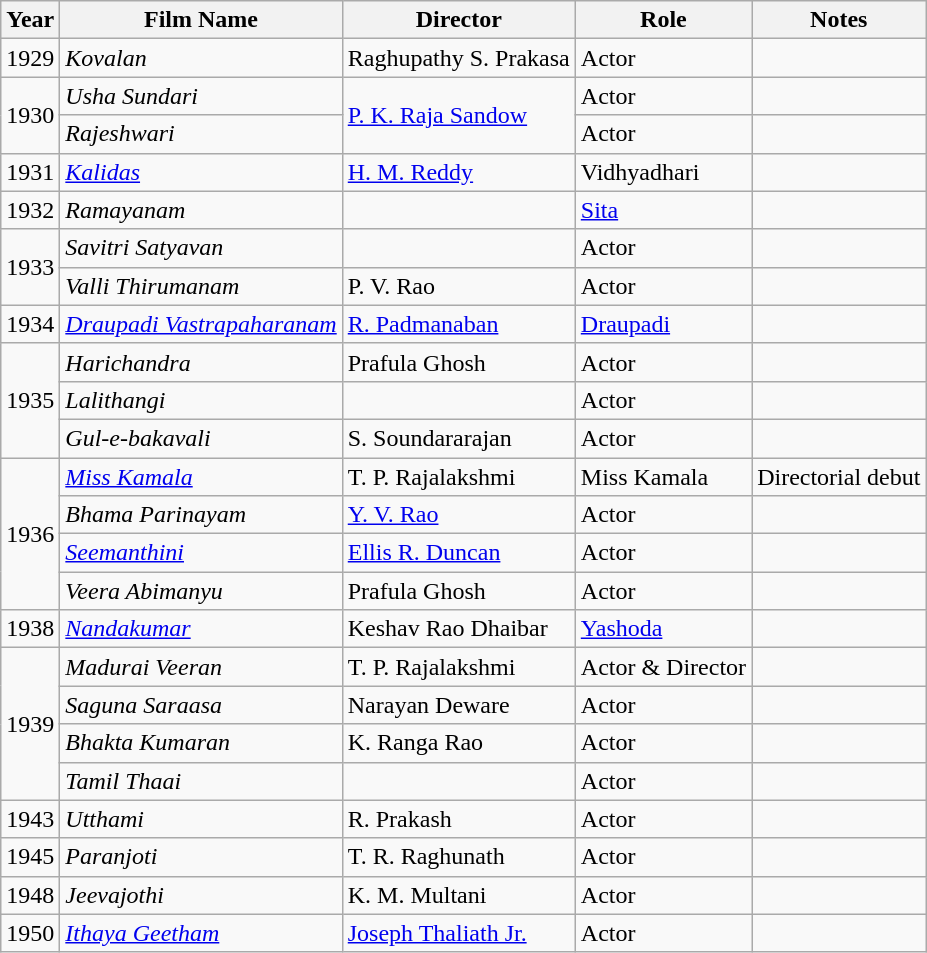<table class="wikitable sortable">
<tr>
<th>Year</th>
<th>Film Name</th>
<th>Director</th>
<th>Role</th>
<th>Notes</th>
</tr>
<tr>
<td>1929</td>
<td><em>Kovalan</em></td>
<td>Raghupathy S. Prakasa</td>
<td>Actor</td>
<td></td>
</tr>
<tr>
<td rowspan="2">1930</td>
<td><em>Usha Sundari</em></td>
<td rowspan="2"><a href='#'>P. K. Raja Sandow</a></td>
<td>Actor</td>
<td></td>
</tr>
<tr>
<td><em>Rajeshwari</em></td>
<td>Actor</td>
<td></td>
</tr>
<tr>
<td>1931</td>
<td><em><a href='#'>Kalidas</a></em></td>
<td><a href='#'>H. M. Reddy</a></td>
<td>Vidhyadhari</td>
<td></td>
</tr>
<tr>
<td>1932</td>
<td><em>Ramayanam</em></td>
<td></td>
<td><a href='#'>Sita</a></td>
<td></td>
</tr>
<tr>
<td rowspan="2">1933</td>
<td><em>Savitri Satyavan</em></td>
<td></td>
<td>Actor</td>
<td></td>
</tr>
<tr>
<td><em>Valli Thirumanam</em></td>
<td>P. V. Rao</td>
<td>Actor</td>
<td></td>
</tr>
<tr>
<td>1934</td>
<td><em><a href='#'>Draupadi Vastrapaharanam</a></em></td>
<td><a href='#'>R. Padmanaban</a></td>
<td><a href='#'>Draupadi</a></td>
<td></td>
</tr>
<tr>
<td rowspan="3">1935</td>
<td><em>Harichandra</em></td>
<td>Prafula Ghosh</td>
<td>Actor</td>
<td></td>
</tr>
<tr>
<td><em>Lalithangi</em></td>
<td></td>
<td>Actor</td>
<td></td>
</tr>
<tr>
<td><em>Gul-e-bakavali</em></td>
<td>S. Soundararajan</td>
<td>Actor</td>
<td></td>
</tr>
<tr>
<td rowspan="4">1936</td>
<td><em><a href='#'>Miss Kamala</a></em></td>
<td>T. P. Rajalakshmi</td>
<td>Miss Kamala</td>
<td>Directorial debut</td>
</tr>
<tr>
<td><em>Bhama Parinayam</em></td>
<td><a href='#'>Y. V. Rao</a></td>
<td>Actor</td>
<td></td>
</tr>
<tr>
<td><em><a href='#'>Seemanthini</a></em></td>
<td><a href='#'>Ellis R. Duncan</a></td>
<td>Actor</td>
<td></td>
</tr>
<tr>
<td><em>Veera Abimanyu</em></td>
<td>Prafula Ghosh</td>
<td>Actor</td>
<td></td>
</tr>
<tr>
<td>1938</td>
<td><em><a href='#'>Nandakumar</a></em></td>
<td>Keshav Rao Dhaibar</td>
<td><a href='#'>Yashoda</a></td>
<td></td>
</tr>
<tr>
<td rowspan="4">1939</td>
<td><em>Madurai Veeran</em></td>
<td>T. P. Rajalakshmi</td>
<td>Actor & Director</td>
<td></td>
</tr>
<tr>
<td><em>Saguna Saraasa</em></td>
<td>Narayan Deware</td>
<td>Actor</td>
<td></td>
</tr>
<tr>
<td><em>Bhakta Kumaran</em></td>
<td>K. Ranga Rao</td>
<td>Actor</td>
<td></td>
</tr>
<tr>
<td><em>Tamil Thaai</em></td>
<td></td>
<td>Actor</td>
<td></td>
</tr>
<tr>
<td>1943</td>
<td><em>Utthami</em></td>
<td>R. Prakash</td>
<td>Actor</td>
<td></td>
</tr>
<tr>
<td>1945</td>
<td><em>Paranjoti</em></td>
<td>T. R. Raghunath</td>
<td>Actor</td>
<td></td>
</tr>
<tr>
<td>1948</td>
<td><em>Jeevajothi</em></td>
<td>K. M. Multani</td>
<td>Actor</td>
<td></td>
</tr>
<tr>
<td>1950</td>
<td><em><a href='#'>Ithaya Geetham</a></em></td>
<td><a href='#'>Joseph Thaliath Jr.</a></td>
<td>Actor</td>
<td></td>
</tr>
</table>
